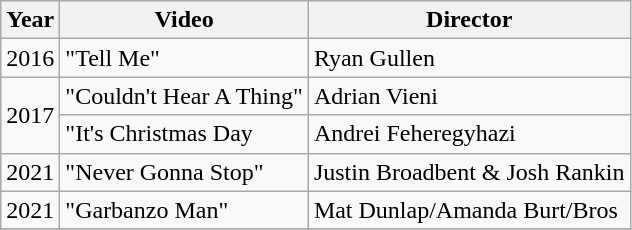<table class="wikitable">
<tr>
<th>Year</th>
<th>Video</th>
<th>Director</th>
</tr>
<tr>
<td>2016</td>
<td>"Tell Me"</td>
<td>Ryan Gullen</td>
</tr>
<tr>
<td rowspan="2">2017</td>
<td>"Couldn't Hear A Thing"</td>
<td>Adrian Vieni</td>
</tr>
<tr>
<td>"It's Christmas Day</td>
<td>Andrei Feheregyhazi</td>
</tr>
<tr>
<td>2021</td>
<td>"Never Gonna Stop"</td>
<td>Justin Broadbent & Josh Rankin</td>
</tr>
<tr>
<td>2021</td>
<td>"Garbanzo Man"</td>
<td>Mat Dunlap/Amanda Burt/Bros</td>
</tr>
<tr>
</tr>
</table>
